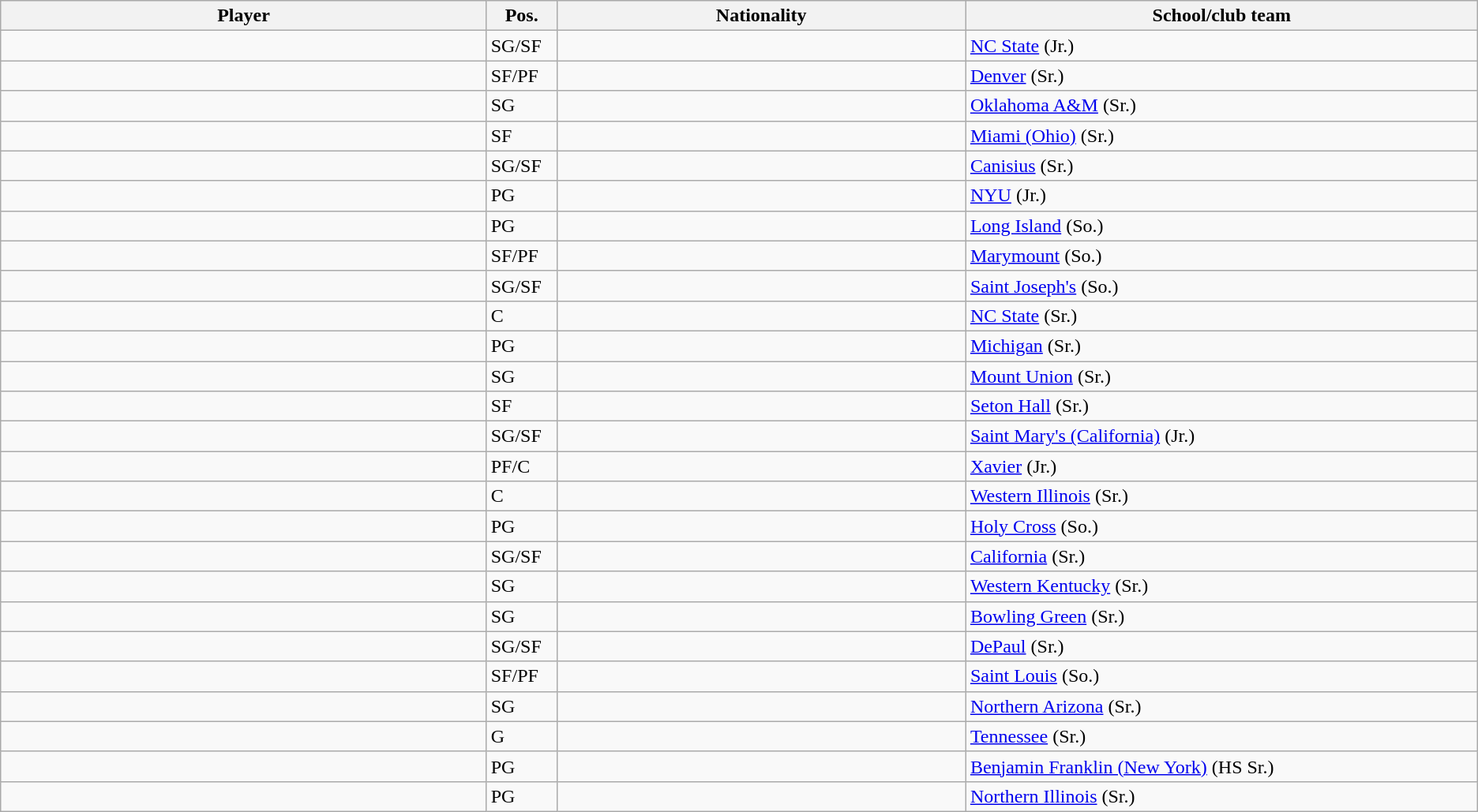<table class="wikitable sortable sortable">
<tr>
<th style="width:19%;">Player</th>
<th style="width:1%;">Pos.</th>
<th style="width:16%;">Nationality</th>
<th style="width:20%;">School/club team</th>
</tr>
<tr>
<td></td>
<td>SG/SF</td>
<td></td>
<td><a href='#'>NC State</a> (Jr.)</td>
</tr>
<tr>
<td></td>
<td>SF/PF</td>
<td></td>
<td><a href='#'>Denver</a> (Sr.)</td>
</tr>
<tr>
<td></td>
<td>SG</td>
<td></td>
<td><a href='#'>Oklahoma A&M</a> (Sr.)</td>
</tr>
<tr>
<td></td>
<td>SF</td>
<td></td>
<td><a href='#'>Miami (Ohio)</a> (Sr.)</td>
</tr>
<tr>
<td></td>
<td>SG/SF</td>
<td></td>
<td><a href='#'>Canisius</a> (Sr.)</td>
</tr>
<tr>
<td></td>
<td>PG</td>
<td></td>
<td><a href='#'>NYU</a> (Jr.)</td>
</tr>
<tr>
<td></td>
<td>PG</td>
<td></td>
<td><a href='#'>Long Island</a> (So.)</td>
</tr>
<tr>
<td></td>
<td>SF/PF</td>
<td></td>
<td><a href='#'>Marymount</a> (So.)</td>
</tr>
<tr>
<td></td>
<td>SG/SF</td>
<td></td>
<td><a href='#'>Saint Joseph's</a> (So.)</td>
</tr>
<tr>
<td></td>
<td>C</td>
<td></td>
<td><a href='#'>NC State</a> (Sr.)</td>
</tr>
<tr>
<td></td>
<td>PG</td>
<td></td>
<td><a href='#'>Michigan</a> (Sr.)</td>
</tr>
<tr>
<td></td>
<td>SG</td>
<td></td>
<td><a href='#'>Mount Union</a> (Sr.)</td>
</tr>
<tr>
<td></td>
<td>SF</td>
<td></td>
<td><a href='#'>Seton Hall</a> (Sr.)</td>
</tr>
<tr>
<td></td>
<td>SG/SF</td>
<td></td>
<td><a href='#'>Saint Mary's (California)</a> (Jr.)</td>
</tr>
<tr>
<td></td>
<td>PF/C</td>
<td></td>
<td><a href='#'>Xavier</a> (Jr.)</td>
</tr>
<tr>
<td></td>
<td>C</td>
<td></td>
<td><a href='#'>Western Illinois</a> (Sr.)</td>
</tr>
<tr>
<td></td>
<td>PG</td>
<td></td>
<td><a href='#'>Holy Cross</a> (So.)</td>
</tr>
<tr>
<td></td>
<td>SG/SF</td>
<td></td>
<td><a href='#'>California</a> (Sr.)</td>
</tr>
<tr>
<td></td>
<td>SG</td>
<td></td>
<td><a href='#'>Western Kentucky</a> (Sr.)</td>
</tr>
<tr>
<td></td>
<td>SG</td>
<td></td>
<td><a href='#'>Bowling Green</a> (Sr.)</td>
</tr>
<tr>
<td></td>
<td>SG/SF</td>
<td></td>
<td><a href='#'>DePaul</a> (Sr.)</td>
</tr>
<tr>
<td></td>
<td>SF/PF</td>
<td></td>
<td><a href='#'>Saint Louis</a> (So.)</td>
</tr>
<tr>
<td></td>
<td>SG</td>
<td></td>
<td><a href='#'>Northern Arizona</a> (Sr.)</td>
</tr>
<tr>
<td></td>
<td>G</td>
<td></td>
<td><a href='#'>Tennessee</a> (Sr.)</td>
</tr>
<tr>
<td></td>
<td>PG</td>
<td></td>
<td><a href='#'>Benjamin Franklin (New York)</a> (HS Sr.)</td>
</tr>
<tr>
<td></td>
<td>PG</td>
<td></td>
<td><a href='#'>Northern Illinois</a> (Sr.)</td>
</tr>
</table>
